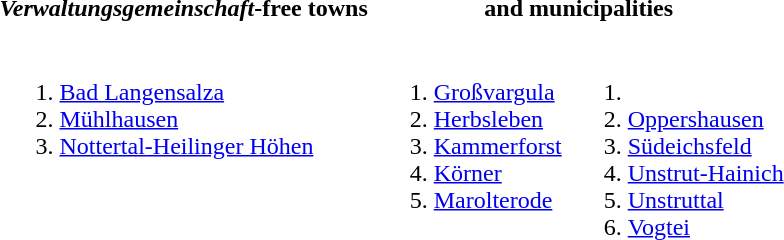<table>
<tr ---->
<th><em>Verwaltungsgemeinschaft</em>-free towns</th>
<th colspan=2>and municipalities</th>
</tr>
<tr>
<td valign=top><br><ol><li><a href='#'>Bad Langensalza</a></li><li><a href='#'>Mühlhausen</a></li><li><a href='#'>Nottertal-Heilinger Höhen</a></li></ol></td>
<td valign=top><br><ol><li><a href='#'>Großvargula</a></li><li><a href='#'>Herbsleben</a></li><li><a href='#'>Kammerforst</a></li><li><a href='#'>Körner</a></li><li><a href='#'>Marolterode</a></li></ol></td>
<td valign=top><br><ol><li><li><a href='#'>Oppershausen</a></li><li><a href='#'>Südeichsfeld</a></li><li><a href='#'>Unstrut-Hainich</a></li><li><a href='#'>Unstruttal</a></li><li><a href='#'>Vogtei</a></li></ol></td>
</tr>
</table>
